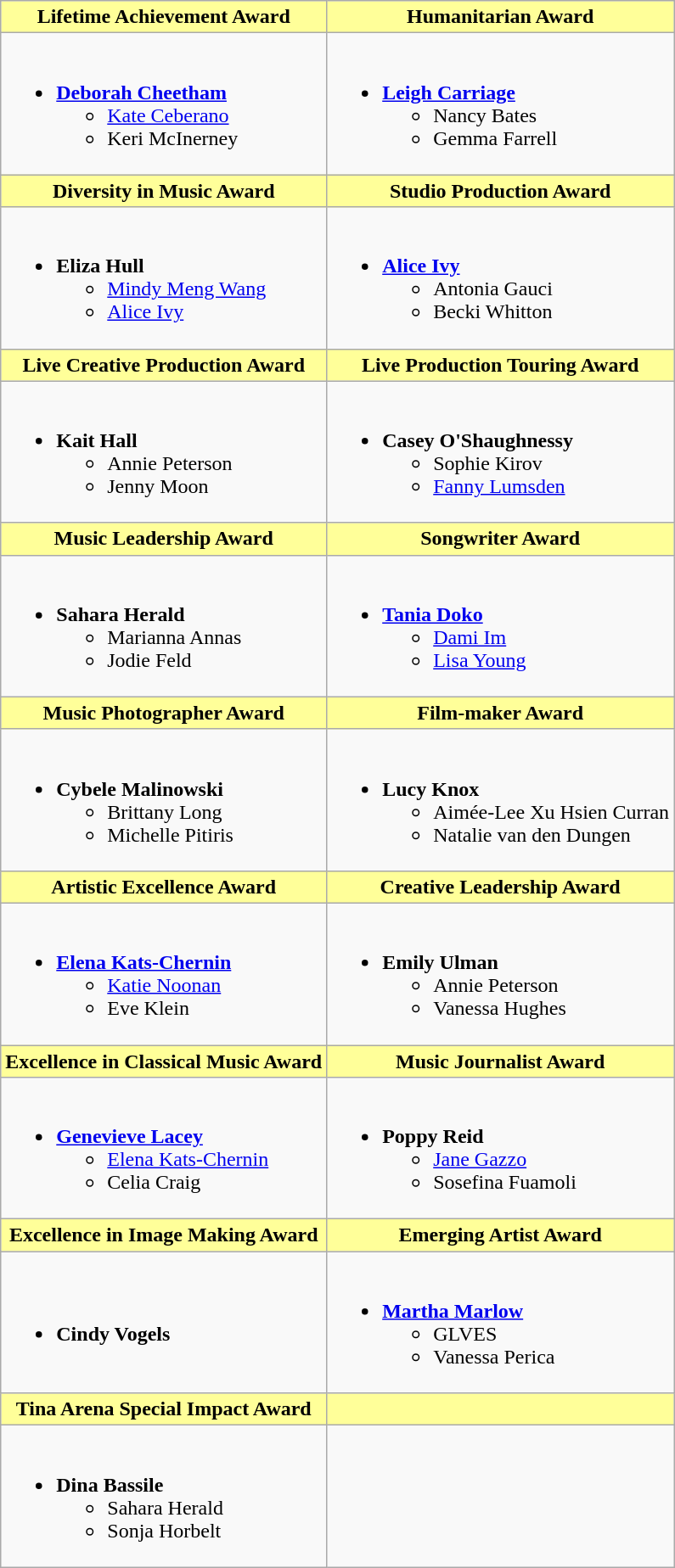<table class=wikitable style="width="100%">
<tr>
<th style="background:#ff9; width=;"50%">Lifetime Achievement Award</th>
<th style="background:#ff9; width=;"50%">Humanitarian Award</th>
</tr>
<tr>
<td><br><ul><li><strong><a href='#'>Deborah Cheetham</a></strong><ul><li><a href='#'>Kate Ceberano</a></li><li>Keri McInerney</li></ul></li></ul></td>
<td><br><ul><li><strong><a href='#'>Leigh Carriage</a></strong><ul><li>Nancy Bates</li><li>Gemma Farrell</li></ul></li></ul></td>
</tr>
<tr>
<th style="background:#ff9; width=;"50%">Diversity in Music Award</th>
<th style="background:#ff9; width=;"50%">Studio Production Award</th>
</tr>
<tr>
<td><br><ul><li><strong>Eliza Hull</strong><ul><li><a href='#'>Mindy Meng Wang</a></li><li><a href='#'>Alice Ivy</a></li></ul></li></ul></td>
<td><br><ul><li><strong><a href='#'>Alice Ivy</a></strong><ul><li>Antonia Gauci</li><li>Becki Whitton</li></ul></li></ul></td>
</tr>
<tr>
<th style="background:#ff9; width=;"50%">Live Creative Production Award</th>
<th style="background:#ff9; width=;"50%">Live Production Touring Award</th>
</tr>
<tr>
<td><br><ul><li><strong>Kait Hall</strong><ul><li>Annie Peterson</li><li>Jenny Moon</li></ul></li></ul></td>
<td><br><ul><li><strong>Casey O'Shaughnessy</strong><ul><li>Sophie Kirov</li><li><a href='#'>Fanny Lumsden</a></li></ul></li></ul></td>
</tr>
<tr>
<th style="background:#ff9; width=;"50%">Music Leadership Award</th>
<th style="background:#ff9; width=;"50%">Songwriter Award</th>
</tr>
<tr>
<td><br><ul><li><strong>Sahara Herald</strong><ul><li>Marianna Annas</li><li>Jodie Feld</li></ul></li></ul></td>
<td><br><ul><li><strong><a href='#'>Tania Doko</a></strong><ul><li><a href='#'>Dami Im</a></li><li><a href='#'>Lisa Young</a></li></ul></li></ul></td>
</tr>
<tr>
<th style="background:#ff9; width=;"50%">Music Photographer Award</th>
<th style="background:#ff9; width=;"50%">Film-maker Award</th>
</tr>
<tr>
<td><br><ul><li><strong>Cybele Malinowski</strong><ul><li>Brittany Long</li><li>Michelle Pitiris</li></ul></li></ul></td>
<td><br><ul><li><strong>Lucy Knox</strong><ul><li>Aimée-Lee Xu Hsien Curran</li><li>Natalie van den Dungen</li></ul></li></ul></td>
</tr>
<tr>
<th style="background:#ff9; width=;"50%">Artistic Excellence Award</th>
<th style="background:#ff9; width=;"50%">Creative Leadership Award</th>
</tr>
<tr>
<td><br><ul><li><strong><a href='#'>Elena Kats-Chernin</a></strong><ul><li><a href='#'>Katie Noonan</a></li><li>Eve Klein</li></ul></li></ul></td>
<td><br><ul><li><strong>Emily Ulman</strong><ul><li>Annie Peterson</li><li>Vanessa Hughes</li></ul></li></ul></td>
</tr>
<tr>
<th style="background:#ff9; width=;"50%">Excellence in Classical Music Award</th>
<th style="background:#ff9; width=;"50%">Music Journalist Award</th>
</tr>
<tr>
<td><br><ul><li><strong><a href='#'>Genevieve Lacey</a></strong><ul><li><a href='#'>Elena Kats-Chernin</a></li><li>Celia Craig</li></ul></li></ul></td>
<td><br><ul><li><strong>Poppy Reid</strong><ul><li><a href='#'>Jane Gazzo</a></li><li>Sosefina Fuamoli</li></ul></li></ul></td>
</tr>
<tr>
<th style="background:#ff9; width=;"50%">Excellence in Image Making Award</th>
<th style="background:#ff9; width=;"50%">Emerging Artist Award</th>
</tr>
<tr>
<td><br><ul><li><strong>Cindy Vogels</strong></li></ul></td>
<td><br><ul><li><strong><a href='#'>Martha Marlow</a></strong><ul><li>GLVES</li><li>Vanessa Perica</li></ul></li></ul></td>
</tr>
<tr>
<th style="background:#ff9; width=;"50%">Tina Arena Special Impact Award</th>
<th style="background:#ff9; width=;"50%"></th>
</tr>
<tr>
<td><br><ul><li><strong>Dina Bassile</strong><ul><li>Sahara Herald</li><li>Sonja Horbelt</li></ul></li></ul></td>
<td></td>
</tr>
</table>
